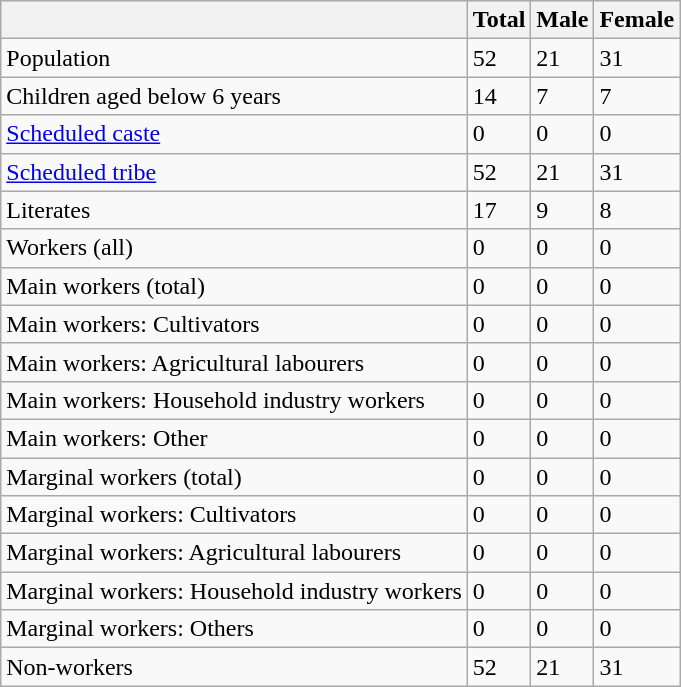<table class="wikitable sortable">
<tr>
<th></th>
<th>Total</th>
<th>Male</th>
<th>Female</th>
</tr>
<tr>
<td>Population</td>
<td>52</td>
<td>21</td>
<td>31</td>
</tr>
<tr>
<td>Children aged below 6 years</td>
<td>14</td>
<td>7</td>
<td>7</td>
</tr>
<tr>
<td><a href='#'>Scheduled caste</a></td>
<td>0</td>
<td>0</td>
<td>0</td>
</tr>
<tr>
<td><a href='#'>Scheduled tribe</a></td>
<td>52</td>
<td>21</td>
<td>31</td>
</tr>
<tr>
<td>Literates</td>
<td>17</td>
<td>9</td>
<td>8</td>
</tr>
<tr>
<td>Workers (all)</td>
<td>0</td>
<td>0</td>
<td>0</td>
</tr>
<tr>
<td>Main workers (total)</td>
<td>0</td>
<td>0</td>
<td>0</td>
</tr>
<tr>
<td>Main workers: Cultivators</td>
<td>0</td>
<td>0</td>
<td>0</td>
</tr>
<tr>
<td>Main workers: Agricultural labourers</td>
<td>0</td>
<td>0</td>
<td>0</td>
</tr>
<tr>
<td>Main workers: Household industry workers</td>
<td>0</td>
<td>0</td>
<td>0</td>
</tr>
<tr>
<td>Main workers: Other</td>
<td>0</td>
<td>0</td>
<td>0</td>
</tr>
<tr>
<td>Marginal workers (total)</td>
<td>0</td>
<td>0</td>
<td>0</td>
</tr>
<tr>
<td>Marginal workers: Cultivators</td>
<td>0</td>
<td>0</td>
<td>0</td>
</tr>
<tr>
<td>Marginal workers: Agricultural labourers</td>
<td>0</td>
<td>0</td>
<td>0</td>
</tr>
<tr>
<td>Marginal workers: Household industry workers</td>
<td>0</td>
<td>0</td>
<td>0</td>
</tr>
<tr>
<td>Marginal workers: Others</td>
<td>0</td>
<td>0</td>
<td>0</td>
</tr>
<tr>
<td>Non-workers</td>
<td>52</td>
<td>21</td>
<td>31</td>
</tr>
</table>
